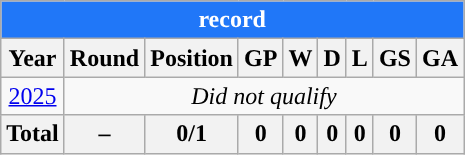<table class="wikitable mw-collapsible" style="text-align: center;font-size:100%;">
<tr>
<th colspan="9" style="background: #2077F8; color: white;"><a href='#'></a> record</th>
</tr>
<tr>
<th>Year</th>
<th>Round</th>
<th>Position</th>
<th>GP</th>
<th>W</th>
<th>D</th>
<th>L</th>
<th>GS</th>
<th>GA</th>
</tr>
<tr>
<td> <a href='#'>2025</a></td>
<td colspan=8><em>Did not qualify</em></td>
</tr>
<tr>
<th><strong>Total</strong></th>
<th>–</th>
<th><strong>0/1</strong></th>
<th><strong>0</strong></th>
<th><strong>0</strong></th>
<th><strong>0</strong></th>
<th><strong>0</strong></th>
<th><strong>0</strong></th>
<th><strong>0</strong></th>
</tr>
</table>
